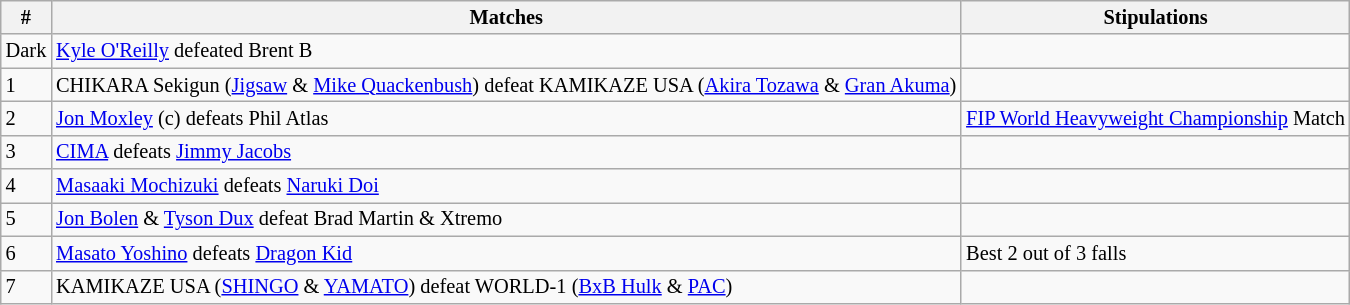<table style="font-size: 85%" class="wikitable">
<tr>
<th><strong>#</strong></th>
<th><strong>Matches</strong></th>
<th><strong>Stipulations</strong><br></th>
</tr>
<tr>
<td>Dark</td>
<td><a href='#'>Kyle O'Reilly</a> defeated Brent B</td>
<td></td>
</tr>
<tr>
<td>1</td>
<td>CHIKARA Sekigun (<a href='#'>Jigsaw</a> & <a href='#'>Mike Quackenbush</a>) defeat KAMIKAZE USA (<a href='#'>Akira Tozawa</a> & <a href='#'>Gran Akuma</a>)</td>
<td></td>
</tr>
<tr>
<td>2</td>
<td><a href='#'>Jon Moxley</a> (c) defeats Phil Atlas</td>
<td><a href='#'>FIP World Heavyweight Championship</a> Match</td>
</tr>
<tr>
<td>3</td>
<td><a href='#'>CIMA</a> defeats <a href='#'>Jimmy Jacobs</a></td>
<td></td>
</tr>
<tr>
<td>4</td>
<td><a href='#'>Masaaki Mochizuki</a> defeats <a href='#'>Naruki Doi</a></td>
<td></td>
</tr>
<tr>
<td>5</td>
<td><a href='#'>Jon Bolen</a> & <a href='#'>Tyson Dux</a> defeat Brad Martin & Xtremo</td>
<td></td>
</tr>
<tr>
<td>6</td>
<td><a href='#'>Masato Yoshino</a> defeats <a href='#'>Dragon Kid</a></td>
<td>Best 2 out of 3 falls</td>
</tr>
<tr>
<td>7</td>
<td>KAMIKAZE USA (<a href='#'>SHINGO</a> & <a href='#'>YAMATO</a>) defeat WORLD-1 (<a href='#'>BxB Hulk</a> & <a href='#'>PAC</a>)</td>
<td></td>
</tr>
</table>
